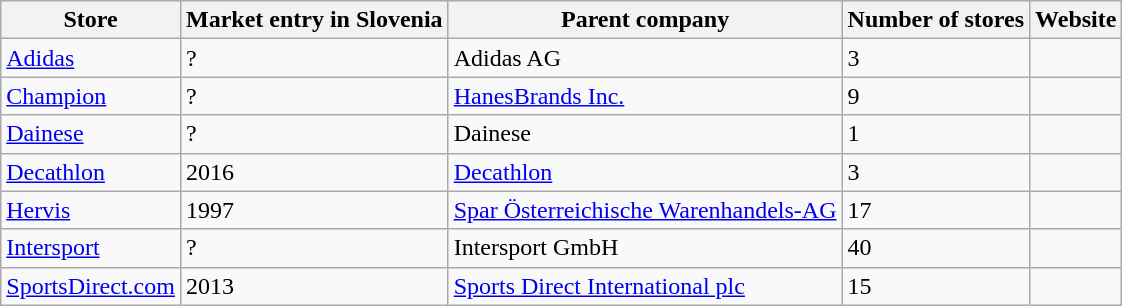<table class="wikitable sortable">
<tr>
<th>Store</th>
<th>Market entry in Slovenia</th>
<th>Parent company</th>
<th>Number of stores</th>
<th>Website</th>
</tr>
<tr>
<td><a href='#'>Adidas</a></td>
<td>?</td>
<td>Adidas AG</td>
<td>3</td>
<td></td>
</tr>
<tr>
<td><a href='#'>Champion</a></td>
<td>?</td>
<td><a href='#'>HanesBrands Inc.</a></td>
<td>9</td>
<td></td>
</tr>
<tr>
<td><a href='#'>Dainese</a></td>
<td>?</td>
<td>Dainese</td>
<td>1</td>
<td></td>
</tr>
<tr>
<td><a href='#'>Decathlon</a></td>
<td>2016</td>
<td><a href='#'>Decathlon</a></td>
<td>3</td>
<td></td>
</tr>
<tr>
<td><a href='#'>Hervis</a></td>
<td>1997</td>
<td><a href='#'>Spar Österreichische Warenhandels-AG</a></td>
<td>17</td>
<td></td>
</tr>
<tr>
<td><a href='#'>Intersport</a></td>
<td>?</td>
<td>Intersport GmbH</td>
<td>40</td>
<td></td>
</tr>
<tr>
<td><a href='#'>SportsDirect.com</a></td>
<td>2013</td>
<td><a href='#'>Sports Direct International plc</a></td>
<td>15</td>
<td></td>
</tr>
</table>
